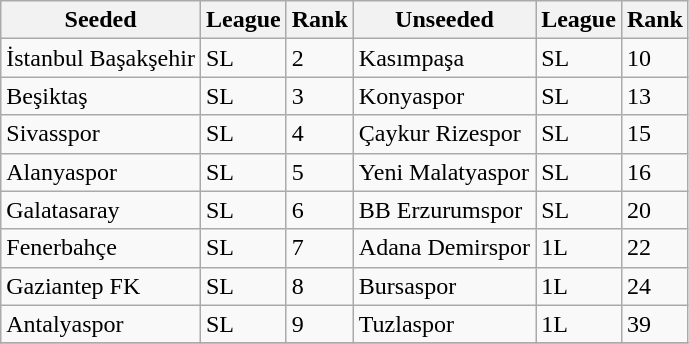<table class="wikitable">
<tr>
<th>Seeded</th>
<th>League</th>
<th>Rank</th>
<th>Unseeded</th>
<th>League</th>
<th>Rank</th>
</tr>
<tr>
<td>İstanbul Başakşehir</td>
<td>SL</td>
<td>2</td>
<td>Kasımpaşa</td>
<td>SL</td>
<td>10</td>
</tr>
<tr>
<td>Beşiktaş</td>
<td>SL</td>
<td>3</td>
<td>Konyaspor</td>
<td>SL</td>
<td>13</td>
</tr>
<tr>
<td>Sivasspor</td>
<td>SL</td>
<td>4</td>
<td>Çaykur Rizespor</td>
<td>SL</td>
<td>15</td>
</tr>
<tr>
<td>Alanyaspor</td>
<td>SL</td>
<td>5</td>
<td>Yeni Malatyaspor</td>
<td>SL</td>
<td>16</td>
</tr>
<tr>
<td>Galatasaray</td>
<td>SL</td>
<td>6</td>
<td>BB Erzurumspor</td>
<td>SL</td>
<td>20</td>
</tr>
<tr>
<td>Fenerbahçe</td>
<td>SL</td>
<td>7</td>
<td>Adana Demirspor</td>
<td>1L</td>
<td>22</td>
</tr>
<tr>
<td>Gaziantep FK</td>
<td>SL</td>
<td>8</td>
<td>Bursaspor</td>
<td>1L</td>
<td>24</td>
</tr>
<tr>
<td>Antalyaspor</td>
<td>SL</td>
<td>9</td>
<td>Tuzlaspor</td>
<td>1L</td>
<td>39</td>
</tr>
<tr>
</tr>
</table>
